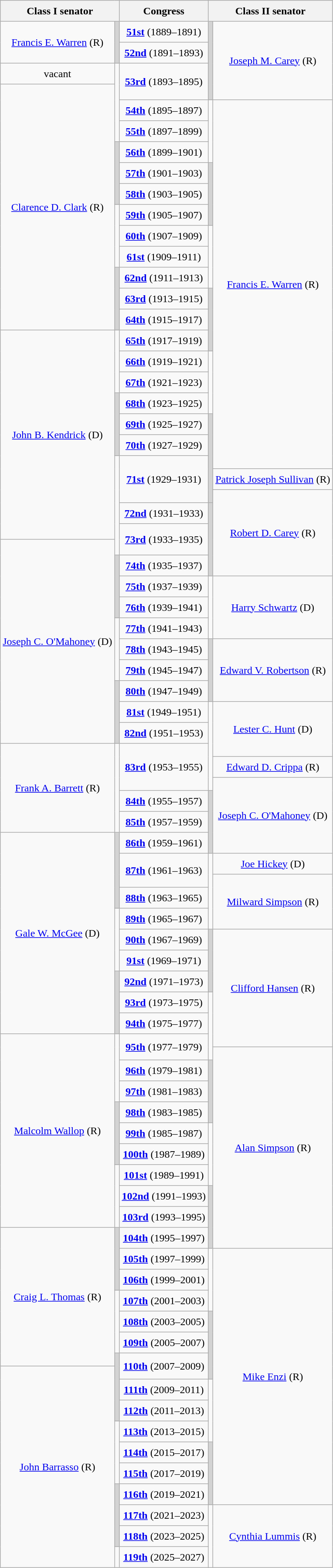<table class="wikitable sticky-header" style="text-align:center">
<tr style="height:2em">
<th colspan="2">Class I senator</th>
<th>Congress</th>
<th colspan="2">Class II senator</th>
</tr>
<tr style="height:2em">
<td rowspan="2" ><a href='#'>Francis E. Warren</a> (R)</td>
<td rowspan="2" style="background: #D3D3D3"></td>
<td><strong><a href='#'>51st</a></strong> (1889–1891)</td>
<td rowspan="4" style="background: #D3D3D3"></td>
<td rowspan="4" ><a href='#'>Joseph M. Carey</a> (R)</td>
</tr>
<tr style="height:2em">
<td><strong><a href='#'>52nd</a></strong> (1891–1893)</td>
</tr>
<tr style="height:2em">
<td>vacant</td>
<td rowspan="4"></td>
<td rowspan="2"><strong><a href='#'>53rd</a></strong> (1893–1895)</td>
</tr>
<tr style="height:1.5em">
<td rowspan="12" ><a href='#'>Clarence D. Clark</a> (R)</td>
</tr>
<tr style="height:2em">
<td><strong><a href='#'>54th</a></strong> (1895–1897)</td>
<td rowspan="3"></td>
<td rowspan="18" ><a href='#'>Francis E. Warren</a> (R)</td>
</tr>
<tr style="height:2em">
<td><strong><a href='#'>55th</a></strong> (1897–1899)</td>
</tr>
<tr style="height:2em">
<td rowspan="3" style="background: #D3D3D3"></td>
<td><strong><a href='#'>56th</a></strong> (1899–1901)</td>
</tr>
<tr style="height:2em">
<td><strong><a href='#'>57th</a></strong> (1901–1903)</td>
<td rowspan="3" style="background: #D3D3D3"></td>
</tr>
<tr style="height:2em">
<td><strong><a href='#'>58th</a></strong> (1903–1905)</td>
</tr>
<tr style="height:2em">
<td rowspan="3"></td>
<td><strong><a href='#'>59th</a></strong> (1905–1907)</td>
</tr>
<tr style="height:2em">
<td><strong><a href='#'>60th</a></strong> (1907–1909)</td>
<td rowspan="3"></td>
</tr>
<tr style="height:2em">
<td><strong><a href='#'>61st</a></strong> (1909–1911)</td>
</tr>
<tr style="height:2em">
<td rowspan="3" style="background: #D3D3D3"></td>
<td><strong><a href='#'>62nd</a></strong> (1911–1913)</td>
</tr>
<tr style="height:2em">
<td><strong><a href='#'>63rd</a></strong> (1913–1915)</td>
<td rowspan="3" style="background: #D3D3D3"></td>
</tr>
<tr style="height:2em">
<td><strong><a href='#'>64th</a></strong> (1915–1917)</td>
</tr>
<tr style="height:2em">
<td rowspan="11" ><a href='#'>John B. Kendrick</a> (D)</td>
<td rowspan="3"></td>
<td><strong><a href='#'>65th</a></strong> (1917–1919)</td>
</tr>
<tr style="height:2em">
<td><strong><a href='#'>66th</a></strong> (1919–1921)</td>
<td rowspan="3"></td>
</tr>
<tr style="height:2em">
<td><strong><a href='#'>67th</a></strong> (1921–1923)</td>
</tr>
<tr style="height:2em">
<td rowspan="3" style="background: #D3D3D3"></td>
<td><strong><a href='#'>68th</a></strong> (1923–1925)</td>
</tr>
<tr style="height:2em">
<td><strong><a href='#'>69th</a></strong> (1925–1927)</td>
<td rowspan="5" style="background: #D3D3D3"></td>
</tr>
<tr style="height:2em">
<td><strong><a href='#'>70th</a></strong> (1927–1929)</td>
</tr>
<tr style="height:1.25em">
<td rowspan="6"></td>
<td rowspan="3"><strong><a href='#'>71st</a></strong> (1929–1931)</td>
</tr>
<tr style="height:2em">
<td><a href='#'>Patrick Joseph Sullivan</a> (R)</td>
</tr>
<tr style="height:1.25em">
<td rowspan="5" ><a href='#'>Robert D. Carey</a> (R)</td>
</tr>
<tr style="height:2em">
<td><strong><a href='#'>72nd</a></strong> (1931–1933)</td>
<td rowspan="4" style="background: #D3D3D3"></td>
</tr>
<tr style="height:1.5em">
<td rowspan="2"><strong><a href='#'>73rd</a></strong> (1933–1935)</td>
</tr>
<tr style="height:1.5em">
<td rowspan="10" ><a href='#'>Joseph C. O'Mahoney</a> (D)</td>
</tr>
<tr style="height:2em">
<td rowspan="3" style="background: #D3D3D3"></td>
<td><strong><a href='#'>74th</a></strong> (1935–1937)</td>
</tr>
<tr style="height:2em">
<td><strong><a href='#'>75th</a></strong> (1937–1939)</td>
<td rowspan="3"></td>
<td rowspan="3" ><a href='#'>Harry Schwartz</a> (D)</td>
</tr>
<tr style="height:2em">
<td><strong><a href='#'>76th</a></strong> (1939–1941)</td>
</tr>
<tr style="height:2em">
<td rowspan="3"></td>
<td><strong><a href='#'>77th</a></strong> (1941–1943)</td>
</tr>
<tr style="height:2em">
<td><strong><a href='#'>78th</a></strong> (1943–1945)</td>
<td rowspan="3" style="background: #D3D3D3"></td>
<td rowspan="3" ><a href='#'>Edward V. Robertson</a> (R)</td>
</tr>
<tr style="height:2em">
<td><strong><a href='#'>79th</a></strong> (1945–1947)</td>
</tr>
<tr style="height:2em">
<td rowspan="3" style="background: #D3D3D3"></td>
<td><strong><a href='#'>80th</a></strong> (1947–1949)</td>
</tr>
<tr style="height:2em">
<td><strong><a href='#'>81st</a></strong> (1949–1951)</td>
<td rowspan="5"></td>
<td rowspan="3" ><a href='#'>Lester C. Hunt</a> (D)</td>
</tr>
<tr style="height:2em">
<td><strong><a href='#'>82nd</a></strong> (1951–1953)</td>
</tr>
<tr style="height:1.25em">
<td rowspan="5" ><a href='#'>Frank A. Barrett</a> (R)</td>
<td rowspan="5"></td>
<td rowspan="3"><strong><a href='#'>83rd</a></strong> (1953–1955)</td>
</tr>
<tr style="height:2em">
<td><a href='#'>Edward D. Crippa</a> (R)</td>
</tr>
<tr style="height:1.25em">
<td rowspan="4" ><a href='#'>Joseph C. O'Mahoney</a> (D)</td>
</tr>
<tr style="height:2em">
<td><strong><a href='#'>84th</a></strong> (1955–1957)</td>
<td rowspan="3" style="background: #D3D3D3"></td>
</tr>
<tr style="height:2em">
<td><strong><a href='#'>85th</a></strong> (1957–1959)</td>
</tr>
<tr style="height:2em">
<td rowspan="10" ><a href='#'>Gale W. McGee</a> (D)</td>
<td rowspan="4" style="background: #D3D3D3"></td>
<td><strong><a href='#'>86th</a></strong> (1959–1961)</td>
</tr>
<tr style="height:2em">
<td rowspan="2"><strong><a href='#'>87th</a></strong> (1961–1963)</td>
<td rowspan="4"></td>
<td><a href='#'>Joe Hickey</a> (D)</td>
</tr>
<tr style="height:1.25em">
<td rowspan="3" ><a href='#'>Milward Simpson</a> (R)</td>
</tr>
<tr style="height:2em">
<td><strong><a href='#'>88th</a></strong> (1963–1965)</td>
</tr>
<tr style="height:2em">
<td rowspan="3"></td>
<td><strong><a href='#'>89th</a></strong> (1965–1967)</td>
</tr>
<tr style="height:2em">
<td><strong><a href='#'>90th</a></strong> (1967–1969)</td>
<td rowspan="3" style="background: #D3D3D3"></td>
<td rowspan="6" ><a href='#'>Clifford Hansen</a> (R)</td>
</tr>
<tr style="height:2em">
<td><strong><a href='#'>91st</a></strong> (1969–1971)</td>
</tr>
<tr style="height:2em">
<td rowspan="3" style="background: #D3D3D3"></td>
<td><strong><a href='#'>92nd</a></strong> (1971–1973)</td>
</tr>
<tr style="height:2em">
<td><strong><a href='#'>93rd</a></strong> (1973–1975)</td>
<td rowspan="4"></td>
</tr>
<tr style="height:2em">
<td><strong><a href='#'>94th</a></strong> (1975–1977)</td>
</tr>
<tr style="height:1.25em">
<td rowspan="10" ><a href='#'>Malcolm Wallop</a> (R)</td>
<td rowspan="4"></td>
<td rowspan="2"><strong><a href='#'>95th</a></strong> (1977–1979)</td>
</tr>
<tr style="height:1.25em">
<td rowspan="10" ><a href='#'>Alan Simpson</a> (R)</td>
</tr>
<tr style="height:2em">
<td><strong><a href='#'>96th</a></strong> (1979–1981)</td>
<td rowspan="3" style="background: #D3D3D3"></td>
</tr>
<tr style="height:2em">
<td><strong><a href='#'>97th</a></strong> (1981–1983)</td>
</tr>
<tr style="height:2em">
<td rowspan="3" style="background: #D3D3D3"></td>
<td><strong><a href='#'>98th</a></strong> (1983–1985)</td>
</tr>
<tr style="height:2em">
<td><strong><a href='#'>99th</a></strong> (1985–1987)</td>
<td rowspan="3"></td>
</tr>
<tr style="height:2em">
<td><strong><a href='#'>100th</a></strong> (1987–1989)</td>
</tr>
<tr style="height:2em">
<td rowspan="3"></td>
<td><strong><a href='#'>101st</a></strong> (1989–1991)</td>
</tr>
<tr style="height:2em">
<td><strong><a href='#'>102nd</a></strong> (1991–1993)</td>
<td rowspan="3" style="background: #D3D3D3"></td>
</tr>
<tr style="height:2em">
<td><strong><a href='#'>103rd</a></strong> (1993–1995)</td>
</tr>
<tr style="height:2em">
<td rowspan="7" ><a href='#'>Craig L. Thomas</a> (R)</td>
<td rowspan="3" style="background: #D3D3D3"></td>
<td><strong><a href='#'>104th</a></strong> (1995–1997)</td>
</tr>
<tr style="height:2em">
<td><strong><a href='#'>105th</a></strong> (1997–1999)</td>
<td rowspan="3"></td>
<td rowspan="13" ><a href='#'>Mike Enzi</a> (R)</td>
</tr>
<tr style="height:2em">
<td><strong><a href='#'>106th</a></strong> (1999–2001)</td>
</tr>
<tr style="height:2em">
<td rowspan="3"></td>
<td><strong><a href='#'>107th</a></strong> (2001–2003)</td>
</tr>
<tr style="height:2em">
<td><strong><a href='#'>108th</a></strong> (2003–2005)</td>
<td rowspan="4" style="background: #D3D3D3"></td>
</tr>
<tr style="height:2em">
<td><strong><a href='#'>109th</a></strong> (2005–2007)</td>
</tr>
<tr style=height:1.25em>
<td rowspan="4" style="background: #D3D3D3"></td>
<td rowspan="2"><strong><a href='#'>110th</a></strong> (2007–2009)</td>
</tr>
<tr style="height:1.25em">
<td rowspan="10" ><a href='#'>John Barrasso</a> (R)</td>
</tr>
<tr style="height:2em" align="center">
<td><strong><a href='#'>111th</a></strong> (2009–2011)</td>
<td rowspan="3"></td>
</tr>
<tr style="height:2em" align="center">
<td><strong><a href='#'>112th</a></strong> (2011–2013)</td>
</tr>
<tr style="height:2em" align="center">
<td rowspan="3"></td>
<td><strong><a href='#'>113th</a></strong> (2013–2015)</td>
</tr>
<tr style="height:2em" align="center">
<td><strong><a href='#'>114th</a></strong> (2015–2017)</td>
<td rowspan="3" style="background: #D3D3D3"></td>
</tr>
<tr style="height:2em" align="center">
<td><strong><a href='#'>115th</a></strong> (2017–2019)</td>
</tr>
<tr style="height:2em" align="center">
<td rowspan="3" style="background: #D3D3D3"></td>
<td><strong><a href='#'>116th</a></strong> (2019–2021)</td>
</tr>
<tr style="height:2em" align="center">
<td><strong><a href='#'>117th</a></strong> (2021–2023)</td>
<td rowspan="3"></td>
<td rowspan="3" ><a href='#'>Cynthia Lummis</a> (R)</td>
</tr>
<tr style="height:2em" align="center">
<td><strong><a href='#'>118th</a></strong> (2023–2025)</td>
</tr>
<tr style="height:2em" align="center">
<td rowspan="1"></td>
<td><strong><a href='#'>119th</a></strong> (2025–2027)</td>
</tr>
</table>
